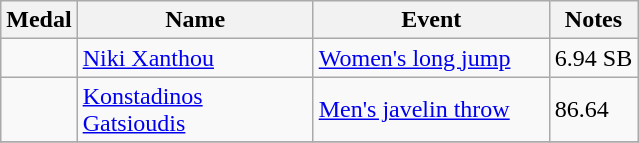<table class="wikitable sortable" style="font-size:100%">
<tr>
<th>Medal</th>
<th width=150>Name</th>
<th width=150>Event</th>
<th>Notes</th>
</tr>
<tr>
<td></td>
<td><a href='#'>Niki Xanthou</a></td>
<td><a href='#'>Women's long jump</a></td>
<td>6.94 SB</td>
</tr>
<tr>
<td></td>
<td><a href='#'>Konstadinos Gatsioudis</a></td>
<td><a href='#'>Men's javelin throw</a></td>
<td>86.64</td>
</tr>
<tr>
</tr>
</table>
